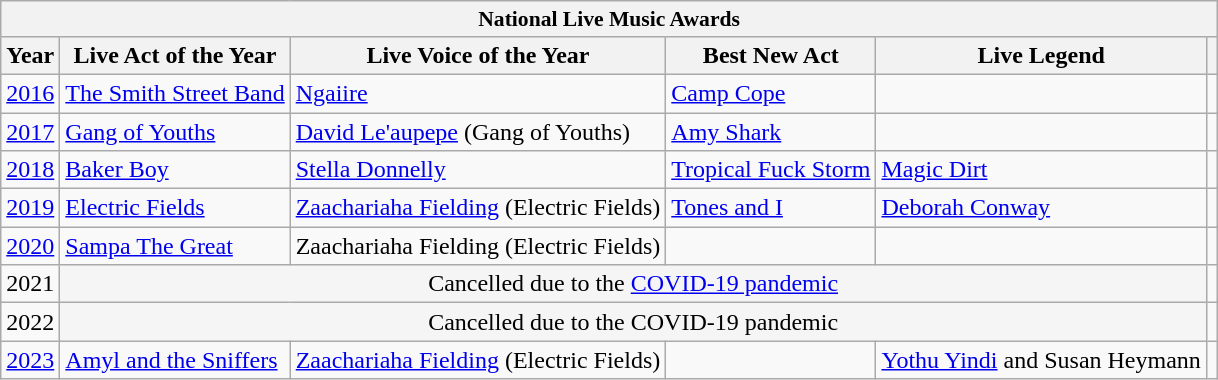<table class="wikitable">
<tr>
<th colspan="6" style="font-size:90%">National Live Music Awards</th>
</tr>
<tr>
<th>Year</th>
<th>Live Act of the Year</th>
<th>Live Voice of the Year</th>
<th>Best New Act</th>
<th>Live Legend</th>
<th></th>
</tr>
<tr>
<td><a href='#'>2016</a></td>
<td><a href='#'>The Smith Street Band</a></td>
<td><a href='#'>Ngaiire</a></td>
<td><a href='#'>Camp Cope</a></td>
<td></td>
<td></td>
</tr>
<tr>
<td><a href='#'>2017</a></td>
<td><a href='#'>Gang of Youths</a></td>
<td><a href='#'>David Le'aupepe</a> (Gang of Youths)</td>
<td><a href='#'>Amy Shark</a></td>
<td></td>
<td></td>
</tr>
<tr>
<td><a href='#'>2018</a></td>
<td><a href='#'>Baker Boy</a></td>
<td><a href='#'>Stella Donnelly</a></td>
<td><a href='#'>Tropical Fuck Storm</a></td>
<td><a href='#'>Magic Dirt</a></td>
<td></td>
</tr>
<tr>
<td><a href='#'>2019</a></td>
<td><a href='#'>Electric Fields</a></td>
<td><a href='#'>Zaachariaha Fielding</a> (Electric Fields)</td>
<td><a href='#'>Tones and I</a></td>
<td><a href='#'>Deborah Conway</a></td>
<td></td>
</tr>
<tr>
<td><a href='#'>2020</a></td>
<td><a href='#'>Sampa The Great</a></td>
<td>Zaachariaha Fielding (Electric Fields)</td>
<td></td>
<td></td>
<td></td>
</tr>
<tr>
<td>2021</td>
<td align="center" bgcolor="#f5f5f5" colspan=4>Cancelled due to the <a href='#'>COVID-19 pandemic</a></td>
<td></td>
</tr>
<tr>
<td>2022</td>
<td align="center" bgcolor="#f5f5f5" colspan=4>Cancelled due to the COVID-19 pandemic</td>
</tr>
<tr>
<td><a href='#'>2023</a></td>
<td><a href='#'>Amyl and the Sniffers</a></td>
<td><a href='#'>Zaachariaha Fielding</a> (Electric Fields)</td>
<td></td>
<td><a href='#'>Yothu Yindi</a> and Susan Heymann</td>
<td></td>
</tr>
</table>
